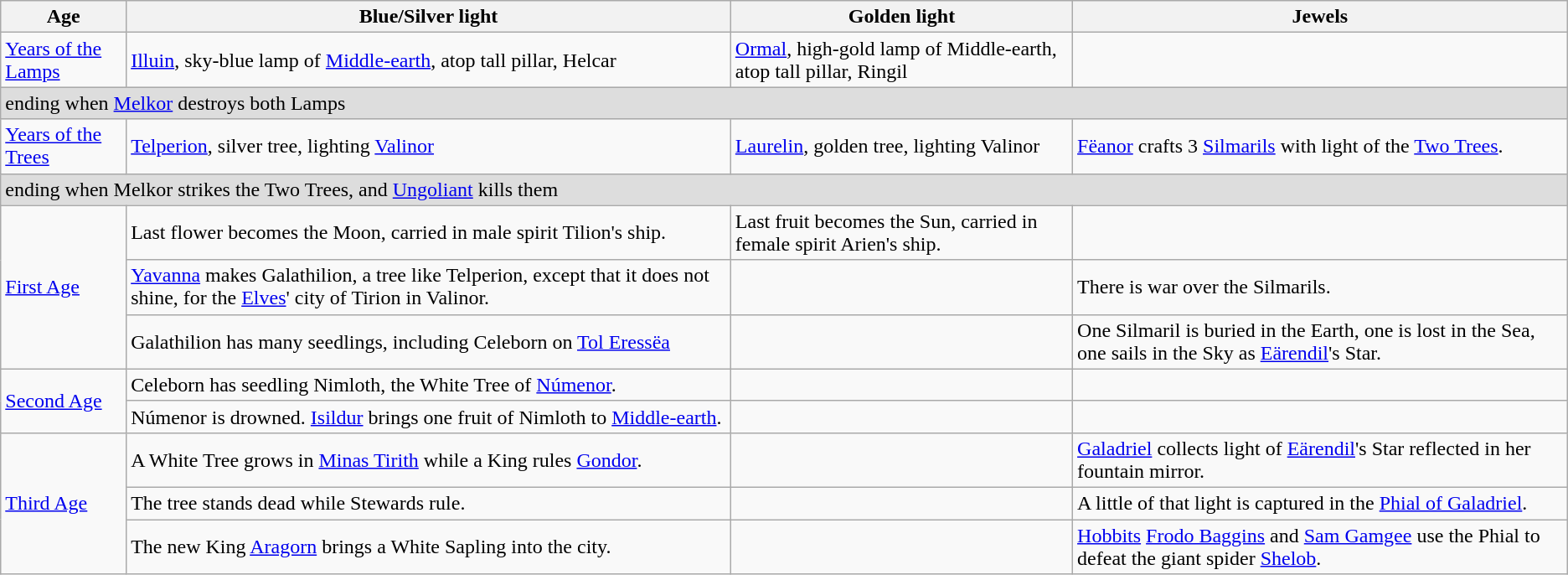<table class="wikitable">
<tr>
<th>Age</th>
<th>Blue/Silver light</th>
<th>Golden light</th>
<th>Jewels</th>
</tr>
<tr>
<td><a href='#'>Years of the Lamps</a></td>
<td><a href='#'>Illuin</a>, sky-blue lamp of <a href='#'>Middle-earth</a>, atop tall pillar, Helcar</td>
<td><a href='#'>Ormal</a>, high-gold lamp of Middle-earth, atop tall pillar, Ringil</td>
<td></td>
</tr>
<tr>
<td colspan=4 style="background: #dddddd;">ending when <a href='#'>Melkor</a> destroys both Lamps</td>
</tr>
<tr>
<td><a href='#'>Years of the Trees</a></td>
<td><a href='#'>Telperion</a>, silver tree, lighting <a href='#'>Valinor</a></td>
<td><a href='#'>Laurelin</a>, golden tree, lighting Valinor</td>
<td><a href='#'>Fëanor</a> crafts 3 <a href='#'>Silmarils</a> with light of the <a href='#'>Two Trees</a>.</td>
</tr>
<tr>
<td colspan=4 style="background: #dddddd;">ending when Melkor strikes the Two Trees, and <a href='#'>Ungoliant</a> kills them</td>
</tr>
<tr>
<td rowspan="3"><a href='#'>First Age</a></td>
<td>Last flower becomes the Moon, carried in male spirit Tilion's ship.</td>
<td>Last fruit becomes the Sun, carried in female spirit Arien's ship.</td>
<td></td>
</tr>
<tr>
<td> <a href='#'>Yavanna</a> makes Galathilion, a tree like Telperion, except that it does not shine, for the <a href='#'>Elves</a>' city of Tirion in Valinor.</td>
<td></td>
<td>There is war over the Silmarils.</td>
</tr>
<tr>
<td> Galathilion has many seedlings, including Celeborn on <a href='#'>Tol Eressëa</a></td>
<td></td>
<td>One Silmaril is buried in the Earth, one is lost in the Sea, one sails in the Sky as <a href='#'>Eärendil</a>'s Star.</td>
</tr>
<tr>
<td rowspan="2"><a href='#'>Second Age</a></td>
<td>Celeborn has seedling Nimloth, the White Tree of <a href='#'>Númenor</a>.</td>
<td></td>
<td></td>
</tr>
<tr>
<td> Númenor is drowned. <a href='#'>Isildur</a> brings one fruit of Nimloth to <a href='#'>Middle-earth</a>.</td>
<td></td>
<td></td>
</tr>
<tr>
<td rowspan="3"><a href='#'>Third Age</a></td>
<td>A White Tree grows in <a href='#'>Minas Tirith</a> while a King rules <a href='#'>Gondor</a>.</td>
<td></td>
<td><a href='#'>Galadriel</a> collects light of <a href='#'>Eärendil</a>'s Star reflected in her fountain mirror.</td>
</tr>
<tr>
<td> The tree stands dead while Stewards rule.</td>
<td></td>
<td>A little of that light is captured in the <a href='#'>Phial of Galadriel</a>.</td>
</tr>
<tr>
<td> The new King <a href='#'>Aragorn</a> brings a White Sapling into the city.</td>
<td></td>
<td><a href='#'>Hobbits</a> <a href='#'>Frodo Baggins</a> and <a href='#'>Sam Gamgee</a> use the Phial to defeat the giant spider <a href='#'>Shelob</a>.</td>
</tr>
</table>
